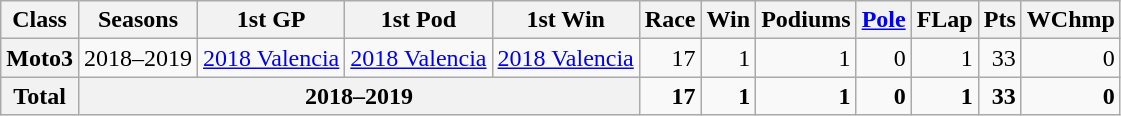<table class="wikitable" style=text-align:right>
<tr>
<th>Class</th>
<th>Seasons</th>
<th>1st GP</th>
<th>1st Pod</th>
<th>1st Win</th>
<th>Race</th>
<th>Win</th>
<th>Podiums</th>
<th><a href='#'>Pole</a></th>
<th>FLap</th>
<th>Pts</th>
<th>WChmp</th>
</tr>
<tr>
<th>Moto3</th>
<td>2018–2019</td>
<td align="left"><a href='#'>2018 Valencia</a></td>
<td align="left"><a href='#'>2018 Valencia</a></td>
<td align="left"><a href='#'>2018 Valencia</a></td>
<td>17</td>
<td>1</td>
<td>1</td>
<td>0</td>
<td>1</td>
<td>33</td>
<td>0</td>
</tr>
<tr>
<th>Total</th>
<th colspan=4>2018–2019</th>
<td><strong>17</strong></td>
<td><strong>1</strong></td>
<td><strong>1</strong></td>
<td><strong>0</strong></td>
<td><strong>1</strong></td>
<td><strong>33</strong></td>
<td><strong>0</strong></td>
</tr>
</table>
